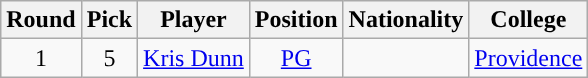<table class="wikitable sortable sortable">
<tr>
<th>Round</th>
<th>Pick</th>
<th>Player</th>
<th>Position</th>
<th>Nationality</th>
<th>College</th>
</tr>
<tr style="text-align: center">
<td>1</td>
<td>5</td>
<td><a href='#'>Kris Dunn</a></td>
<td><a href='#'>PG</a></td>
<td></td>
<td><a href='#'>Providence</a></td>
</tr>
</table>
